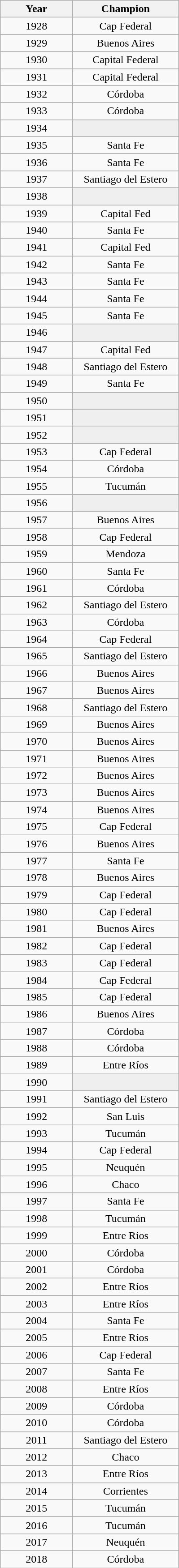<table class="wikitable sortable"  style="text-align:center" width="">
<tr>
<th width=100px>Year</th>
<th width=150px>Champion</th>
</tr>
<tr>
<td>1928</td>
<td>Cap Federal</td>
</tr>
<tr>
<td>1929</td>
<td>Buenos Aires</td>
</tr>
<tr>
<td>1930</td>
<td>Capital Federal</td>
</tr>
<tr>
<td>1931</td>
<td>Capital Federal</td>
</tr>
<tr>
<td>1932</td>
<td>Córdoba</td>
</tr>
<tr>
<td>1933</td>
<td>Córdoba</td>
</tr>
<tr>
<td>1934</td>
<td style=background:#efefef></td>
</tr>
<tr>
<td>1935</td>
<td>Santa Fe</td>
</tr>
<tr>
<td>1936</td>
<td>Santa Fe</td>
</tr>
<tr>
<td>1937</td>
<td>Santiago del Estero</td>
</tr>
<tr>
<td>1938</td>
<td style=background:#efefef></td>
</tr>
<tr>
<td>1939</td>
<td>Capital Fed</td>
</tr>
<tr>
<td>1940</td>
<td>Santa Fe</td>
</tr>
<tr>
<td>1941</td>
<td>Capital Fed</td>
</tr>
<tr>
<td>1942</td>
<td>Santa Fe</td>
</tr>
<tr>
<td>1943</td>
<td>Santa Fe</td>
</tr>
<tr>
<td>1944</td>
<td>Santa Fe</td>
</tr>
<tr>
<td>1945</td>
<td>Santa Fe</td>
</tr>
<tr>
<td>1946</td>
<td style=background:#efefef></td>
</tr>
<tr>
<td>1947</td>
<td>Capital Fed</td>
</tr>
<tr>
<td>1948</td>
<td>Santiago del Estero</td>
</tr>
<tr>
<td>1949</td>
<td>Santa Fe</td>
</tr>
<tr>
<td>1950</td>
<td style=background:#efefef></td>
</tr>
<tr>
<td>1951</td>
<td style=background:#efefef></td>
</tr>
<tr>
<td>1952</td>
<td style=background:#efefef></td>
</tr>
<tr>
<td>1953</td>
<td>Cap Federal</td>
</tr>
<tr>
<td>1954</td>
<td>Córdoba</td>
</tr>
<tr>
<td>1955</td>
<td>Tucumán</td>
</tr>
<tr>
<td>1956</td>
<td style=background:#efefef></td>
</tr>
<tr>
<td>1957</td>
<td>Buenos Aires</td>
</tr>
<tr>
<td>1958</td>
<td>Cap Federal</td>
</tr>
<tr>
<td>1959</td>
<td>Mendoza</td>
</tr>
<tr>
<td>1960</td>
<td>Santa Fe</td>
</tr>
<tr>
<td>1961</td>
<td>Córdoba</td>
</tr>
<tr>
<td>1962</td>
<td>Santiago del Estero</td>
</tr>
<tr>
<td>1963</td>
<td>Córdoba</td>
</tr>
<tr>
<td>1964</td>
<td>Cap Federal</td>
</tr>
<tr>
<td>1965</td>
<td>Santiago del Estero</td>
</tr>
<tr>
<td>1966</td>
<td>Buenos Aires</td>
</tr>
<tr>
<td>1967</td>
<td>Buenos Aires</td>
</tr>
<tr>
<td>1968</td>
<td>Santiago del Estero</td>
</tr>
<tr>
<td>1969</td>
<td>Buenos Aires</td>
</tr>
<tr>
<td>1970</td>
<td>Buenos Aires</td>
</tr>
<tr>
<td>1971</td>
<td>Buenos Aires</td>
</tr>
<tr>
<td>1972</td>
<td>Buenos Aires</td>
</tr>
<tr>
<td>1973</td>
<td>Buenos Aires</td>
</tr>
<tr>
<td>1974</td>
<td>Buenos Aires</td>
</tr>
<tr>
<td>1975</td>
<td>Cap Federal</td>
</tr>
<tr>
<td>1976</td>
<td>Buenos Aires</td>
</tr>
<tr>
<td>1977</td>
<td>Santa Fe</td>
</tr>
<tr>
<td>1978</td>
<td>Buenos Aires</td>
</tr>
<tr>
<td>1979</td>
<td>Cap Federal</td>
</tr>
<tr>
<td>1980</td>
<td>Cap Federal</td>
</tr>
<tr>
<td>1981</td>
<td>Buenos Aires</td>
</tr>
<tr>
<td>1982</td>
<td>Cap Federal</td>
</tr>
<tr>
<td>1983</td>
<td>Cap Federal</td>
</tr>
<tr>
<td>1984</td>
<td>Cap Federal</td>
</tr>
<tr>
<td>1985</td>
<td>Cap Federal</td>
</tr>
<tr>
<td>1986</td>
<td>Buenos Aires</td>
</tr>
<tr>
<td>1987</td>
<td>Córdoba</td>
</tr>
<tr>
<td>1988</td>
<td>Córdoba</td>
</tr>
<tr>
<td>1989</td>
<td>Entre Ríos</td>
</tr>
<tr>
<td>1990</td>
<td style=background:#efefef></td>
</tr>
<tr>
<td>1991</td>
<td>Santiago del Estero</td>
</tr>
<tr>
<td>1992</td>
<td>San Luis</td>
</tr>
<tr>
<td>1993</td>
<td>Tucumán</td>
</tr>
<tr>
<td>1994</td>
<td>Cap Federal</td>
</tr>
<tr>
<td>1995</td>
<td>Neuquén</td>
</tr>
<tr>
<td>1996</td>
<td>Chaco</td>
</tr>
<tr>
<td>1997</td>
<td>Santa Fe</td>
</tr>
<tr>
<td>1998</td>
<td>Tucumán</td>
</tr>
<tr>
<td>1999</td>
<td>Entre Ríos</td>
</tr>
<tr>
<td>2000</td>
<td>Córdoba</td>
</tr>
<tr>
<td>2001</td>
<td>Córdoba</td>
</tr>
<tr>
<td>2002</td>
<td>Entre Ríos</td>
</tr>
<tr>
<td>2003</td>
<td>Entre Ríos</td>
</tr>
<tr>
<td>2004</td>
<td>Santa Fe</td>
</tr>
<tr>
<td>2005</td>
<td>Entre Ríos</td>
</tr>
<tr>
<td>2006</td>
<td>Cap Federal</td>
</tr>
<tr>
<td>2007</td>
<td>Santa Fe</td>
</tr>
<tr>
<td>2008</td>
<td>Entre Ríos</td>
</tr>
<tr>
<td>2009</td>
<td>Córdoba</td>
</tr>
<tr>
<td>2010</td>
<td>Córdoba</td>
</tr>
<tr>
<td>2011</td>
<td>Santiago del Estero</td>
</tr>
<tr>
<td>2012</td>
<td>Chaco</td>
</tr>
<tr>
<td>2013</td>
<td>Entre Ríos</td>
</tr>
<tr>
<td>2014</td>
<td>Corrientes</td>
</tr>
<tr>
<td>2015</td>
<td>Tucumán</td>
</tr>
<tr>
<td>2016</td>
<td>Tucumán</td>
</tr>
<tr>
<td>2017</td>
<td>Neuquén</td>
</tr>
<tr>
<td>2018</td>
<td>Córdoba</td>
</tr>
</table>
